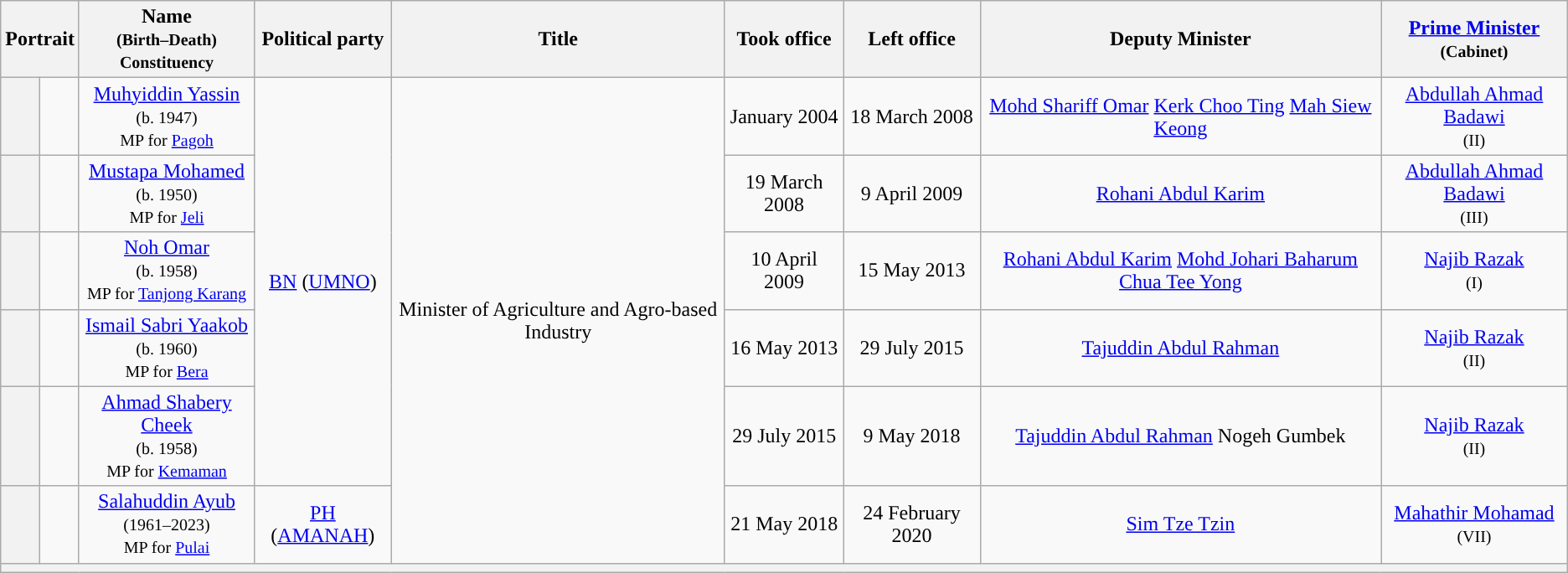<table class="wikitable" style="text-align:center;">
<tr>
<th colspan=2>Portrait</th>
<th>Name<br><small>(Birth–Death)<br>Constituency</small></th>
<th>Political party</th>
<th>Title</th>
<th>Took office</th>
<th>Left office</th>
<th>Deputy Minister</th>
<th><a href='#'>Prime Minister</a><br><small>(Cabinet)</small></th>
</tr>
<tr>
<th style="background:"></th>
<td></td>
<td><a href='#'>Muhyiddin Yassin</a><br><small>(b. 1947)<br>MP for <a href='#'>Pagoh</a></small></td>
<td rowspan=5><a href='#'>BN</a> (<a href='#'>UMNO</a>)</td>
<td rowspan=6>Minister of Agriculture and Agro-based Industry</td>
<td>January 2004</td>
<td>18 March 2008</td>
<td><a href='#'>Mohd Shariff Omar</a> <a href='#'>Kerk Choo Ting</a>  <a href='#'>Mah Siew Keong</a> </td>
<td><a href='#'>Abdullah Ahmad Badawi</a><br><small>(II)</small></td>
</tr>
<tr>
<th style="background:"></th>
<td></td>
<td><a href='#'>Mustapa Mohamed</a><br><small>(b. 1950)<br>MP for <a href='#'>Jeli</a></small></td>
<td>19 March 2008</td>
<td>9 April 2009</td>
<td><a href='#'>Rohani Abdul Karim</a></td>
<td><a href='#'>Abdullah Ahmad Badawi</a><br><small>(III)</small></td>
</tr>
<tr>
<th style="background:"></th>
<td></td>
<td><a href='#'>Noh Omar</a><br><small>(b. 1958)<br>MP for <a href='#'>Tanjong Karang</a></small></td>
<td>10 April 2009</td>
<td>15 May 2013</td>
<td><a href='#'>Rohani Abdul Karim</a> <a href='#'>Mohd Johari Baharum</a>  <a href='#'>Chua Tee Yong</a> </td>
<td><a href='#'>Najib Razak</a><br><small>(I)</small></td>
</tr>
<tr>
<th style="background:"></th>
<td></td>
<td><a href='#'>Ismail Sabri Yaakob</a><br><small>(b. 1960)<br>MP for <a href='#'>Bera</a></small></td>
<td>16 May 2013</td>
<td>29 July 2015</td>
<td><a href='#'>Tajuddin Abdul Rahman</a></td>
<td><a href='#'>Najib Razak</a><br><small>(II)</small></td>
</tr>
<tr>
<th style="background:"></th>
<td></td>
<td><a href='#'>Ahmad Shabery Cheek</a><br><small>(b. 1958)<br>MP for <a href='#'>Kemaman</a></small></td>
<td>29 July 2015</td>
<td>9 May 2018</td>
<td><a href='#'>Tajuddin Abdul Rahman</a>  Nogeh Gumbek </td>
<td><a href='#'>Najib Razak</a><br><small>(II)</small></td>
</tr>
<tr>
<th style="background:"></th>
<td></td>
<td><a href='#'>Salahuddin Ayub</a><br><small>(1961–2023)<br>MP for <a href='#'>Pulai</a></small></td>
<td><a href='#'>PH</a> (<a href='#'>AMANAH</a>)</td>
<td>21 May 2018</td>
<td>24 February 2020</td>
<td><a href='#'>Sim Tze Tzin</a></td>
<td><a href='#'>Mahathir Mohamad</a><br><small>(VII)</small></td>
</tr>
<tr>
<th colspan="9" bgcolor="cccccc"></th>
</tr>
</table>
